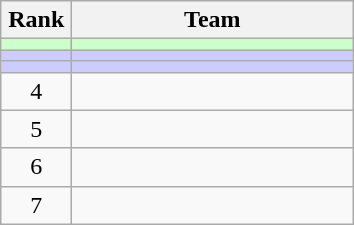<table class="wikitable" style="text-align: center;">
<tr>
<th width=40>Rank</th>
<th width=180>Team</th>
</tr>
<tr bgcolor=ccffcc>
<td></td>
<td style="text-align: left;"></td>
</tr>
<tr bgcolor=ccccff>
<td></td>
<td style="text-align: left;"></td>
</tr>
<tr bgcolor=ccccff>
<td></td>
<td style="text-align: left;"></td>
</tr>
<tr>
<td>4</td>
<td style="text-align: left;"></td>
</tr>
<tr>
<td>5</td>
<td style="text-align: left;"></td>
</tr>
<tr>
<td>6</td>
<td style="text-align: left;"></td>
</tr>
<tr>
<td>7</td>
<td style="text-align: left;"></td>
</tr>
</table>
